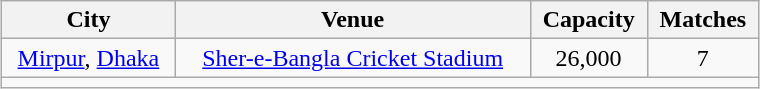<table class="wikitable" style="text-align:center; width:40%; margin:auto">
<tr>
<th>City</th>
<th>Venue</th>
<th>Capacity</th>
<th>Matches</th>
</tr>
<tr>
<td><a href='#'>Mirpur</a>, <a href='#'>Dhaka</a></td>
<td><a href='#'>Sher-e-Bangla Cricket Stadium</a><br></td>
<td>26,000</td>
<td>7</td>
</tr>
<tr>
<td colspan="4"></td>
</tr>
</table>
